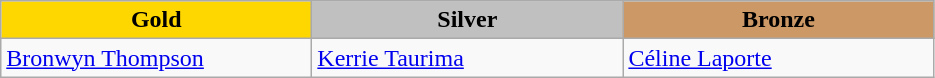<table class="wikitable" style="text-align:left">
<tr align="center">
<td width=200 bgcolor=gold><strong>Gold</strong></td>
<td width=200 bgcolor=silver><strong>Silver</strong></td>
<td width=200 bgcolor=CC9966><strong>Bronze</strong></td>
</tr>
<tr>
<td><a href='#'>Bronwyn Thompson</a><br><em></em></td>
<td><a href='#'>Kerrie Taurima</a><br><em></em></td>
<td><a href='#'>Céline Laporte</a><br><em></em></td>
</tr>
</table>
